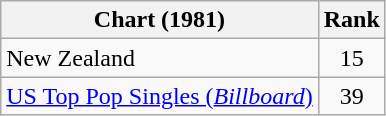<table class="wikitable">
<tr>
<th>Chart (1981)</th>
<th>Rank</th>
</tr>
<tr>
<td>New Zealand</td>
<td align="center">15</td>
</tr>
<tr>
<td><a href='#'>US Top Pop Singles (<em>Billboard</em>)</a></td>
<td align="center">39</td>
</tr>
</table>
